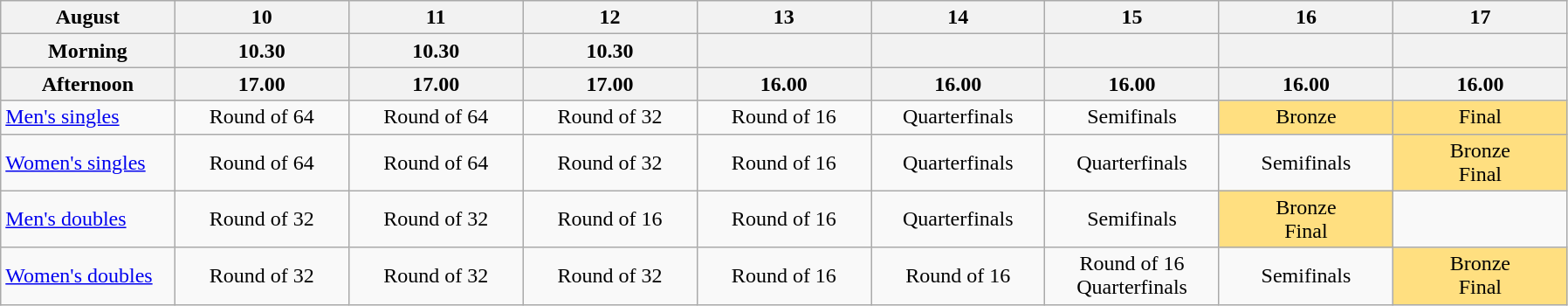<table class="wikitable" style="text-align:center">
<tr>
<th width=10%>August</th>
<th width=10%>10</th>
<th width=10%>11</th>
<th width=10%>12</th>
<th width=10%>13</th>
<th width=10%>14</th>
<th width=10%>15</th>
<th width=10%>16</th>
<th width=10%>17</th>
</tr>
<tr>
<th>Morning</th>
<th>10.30</th>
<th>10.30</th>
<th>10.30</th>
<th></th>
<th></th>
<th></th>
<th></th>
<th></th>
</tr>
<tr>
<th>Afternoon</th>
<th>17.00</th>
<th>17.00</th>
<th>17.00</th>
<th>16.00</th>
<th>16.00</th>
<th>16.00</th>
<th>16.00</th>
<th>16.00</th>
</tr>
<tr>
<td align="left"><a href='#'>Men's singles</a></td>
<td>Round of 64</td>
<td>Round of 64</td>
<td>Round of 32</td>
<td>Round of 16</td>
<td>Quarterfinals</td>
<td>Semifinals</td>
<td bgcolor="FFDF80">Bronze</td>
<td bgcolor="FFDF80">Final</td>
</tr>
<tr>
<td align="left"><a href='#'>Women's singles</a></td>
<td>Round of 64</td>
<td>Round of 64</td>
<td>Round of 32</td>
<td>Round of 16</td>
<td>Quarterfinals</td>
<td>Quarterfinals</td>
<td>Semifinals</td>
<td bgcolor="FFDF80">Bronze<br> Final</td>
</tr>
<tr>
<td align="left"><a href='#'>Men's doubles</a></td>
<td>Round of 32</td>
<td>Round of 32</td>
<td>Round of 16</td>
<td>Round of 16</td>
<td>Quarterfinals</td>
<td>Semifinals</td>
<td bgcolor="FFDF80">Bronze<br> Final</td>
<td></td>
</tr>
<tr>
<td align="left"><a href='#'>Women's doubles</a></td>
<td>Round of 32</td>
<td>Round of 32</td>
<td>Round of 32</td>
<td>Round of 16</td>
<td>Round of 16</td>
<td>Round of 16<br> Quarterfinals</td>
<td>Semifinals</td>
<td bgcolor="FFDF80">Bronze<br> Final</td>
</tr>
</table>
